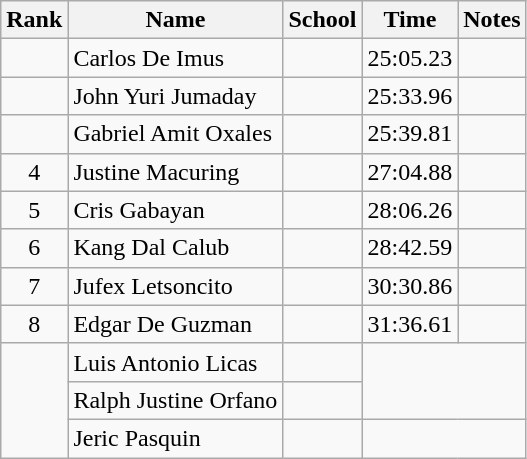<table class="wikitable sortable" style="text-align:center">
<tr>
<th>Rank</th>
<th>Name</th>
<th>School</th>
<th>Time</th>
<th>Notes</th>
</tr>
<tr>
<td></td>
<td align=left>Carlos De Imus</td>
<td align=left></td>
<td>25:05.23</td>
<td></td>
</tr>
<tr>
<td></td>
<td align=left>John Yuri Jumaday</td>
<td align=left></td>
<td>25:33.96</td>
<td></td>
</tr>
<tr>
<td></td>
<td align=left>Gabriel Amit Oxales</td>
<td align=left></td>
<td>25:39.81</td>
<td></td>
</tr>
<tr>
<td>4</td>
<td align=left>Justine Macuring</td>
<td align=left></td>
<td>27:04.88</td>
<td></td>
</tr>
<tr>
<td>5</td>
<td align=left>Cris Gabayan</td>
<td align=left></td>
<td>28:06.26</td>
<td></td>
</tr>
<tr>
<td>6</td>
<td align=left>Kang Dal Calub</td>
<td align=left></td>
<td>28:42.59</td>
<td></td>
</tr>
<tr>
<td>7</td>
<td align=left>Jufex Letsoncito</td>
<td align=left></td>
<td>30:30.86</td>
<td></td>
</tr>
<tr>
<td>8</td>
<td align=left>Edgar De Guzman</td>
<td align=left></td>
<td>31:36.61</td>
<td></td>
</tr>
<tr>
<td rowspan=3></td>
<td align=left>Luis Antonio Licas</td>
<td align=left></td>
<td rowspan=2 colspan=2></td>
</tr>
<tr>
<td align=left>Ralph Justine Orfano</td>
<td align=left></td>
</tr>
<tr>
<td align=left>Jeric Pasquin</td>
<td align=left></td>
<td colspan=2></td>
</tr>
</table>
